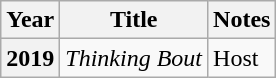<table class="wikitable plainrowheaders">
<tr>
<th scope="col">Year</th>
<th scope="col">Title</th>
<th scope="col">Notes</th>
</tr>
<tr>
<th scope="row">2019</th>
<td><em>Thinking Bout</em></td>
<td>Host</td>
</tr>
</table>
